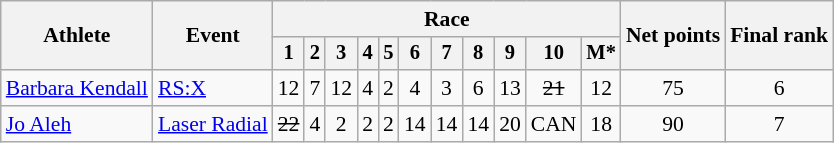<table class="wikitable" style="font-size:90%">
<tr>
<th rowspan=2>Athlete</th>
<th rowspan=2>Event</th>
<th colspan=11>Race</th>
<th rowspan=2>Net points</th>
<th rowspan=2>Final rank</th>
</tr>
<tr style="font-size:95%">
<th>1</th>
<th>2</th>
<th>3</th>
<th>4</th>
<th>5</th>
<th>6</th>
<th>7</th>
<th>8</th>
<th>9</th>
<th>10</th>
<th>M*</th>
</tr>
<tr align=center>
<td align=left><a href='#'>Barbara Kendall</a></td>
<td align=left><a href='#'>RS:X</a></td>
<td>12</td>
<td>7</td>
<td>12</td>
<td>4</td>
<td>2</td>
<td>4</td>
<td>3</td>
<td>6</td>
<td>13</td>
<td><s>21</s></td>
<td>12</td>
<td>75</td>
<td>6</td>
</tr>
<tr align=center>
<td align=left><a href='#'>Jo Aleh</a></td>
<td align=left><a href='#'>Laser Radial</a></td>
<td><s>22</s></td>
<td>4</td>
<td>2</td>
<td>2</td>
<td>2</td>
<td>14</td>
<td>14</td>
<td>14</td>
<td>20</td>
<td>CAN</td>
<td>18</td>
<td>90</td>
<td>7</td>
</tr>
</table>
